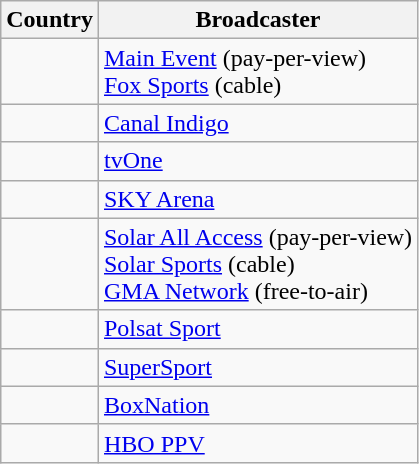<table class="wikitable">
<tr>
<th align=center>Country</th>
<th align=center>Broadcaster</th>
</tr>
<tr>
<td></td>
<td><a href='#'>Main Event</a> (pay-per-view)<br><a href='#'>Fox Sports</a> (cable)</td>
</tr>
<tr>
<td></td>
<td><a href='#'>Canal Indigo</a></td>
</tr>
<tr>
<td></td>
<td><a href='#'>tvOne</a></td>
</tr>
<tr>
<td></td>
<td><a href='#'>SKY Arena</a></td>
</tr>
<tr>
<td></td>
<td><a href='#'>Solar All Access</a> (pay-per-view)<br><a href='#'>Solar Sports</a> (cable)<br><a href='#'>GMA Network</a> (free-to-air)</td>
</tr>
<tr>
<td></td>
<td><a href='#'>Polsat Sport</a></td>
</tr>
<tr>
<td></td>
<td><a href='#'>SuperSport</a></td>
</tr>
<tr>
<td></td>
<td><a href='#'>BoxNation</a></td>
</tr>
<tr>
<td></td>
<td><a href='#'>HBO PPV</a></td>
</tr>
</table>
